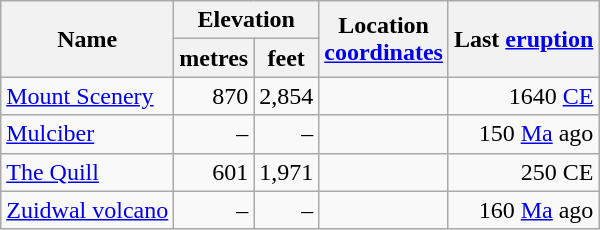<table class="wikitable">
<tr>
<th rowspan="2">Name</th>
<th colspan="2">Elevation</th>
<th rowspan="2">Location<br><a href='#'>coordinates</a></th>
<th rowspan="2">Last <a href='#'>eruption</a></th>
</tr>
<tr>
<th>metres</th>
<th>feet</th>
</tr>
<tr align="right">
<td align="left"><a href='#'>Mount Scenery</a></td>
<td>870</td>
<td>2,854</td>
<td></td>
<td>1640 <a href='#'>CE</a></td>
</tr>
<tr align="right">
<td align="left"><a href='#'>Mulciber</a></td>
<td>–</td>
<td>–</td>
<td><br></td>
<td>150 <a href='#'>Ma</a> ago</td>
</tr>
<tr align="right">
<td align="left"><a href='#'>The Quill</a></td>
<td>601</td>
<td>1,971</td>
<td></td>
<td>250 CE</td>
</tr>
<tr align="right">
<td align="left"><a href='#'>Zuidwal volcano</a></td>
<td>–</td>
<td>–</td>
<td></td>
<td>160 <a href='#'>Ma</a> ago</td>
</tr>
</table>
